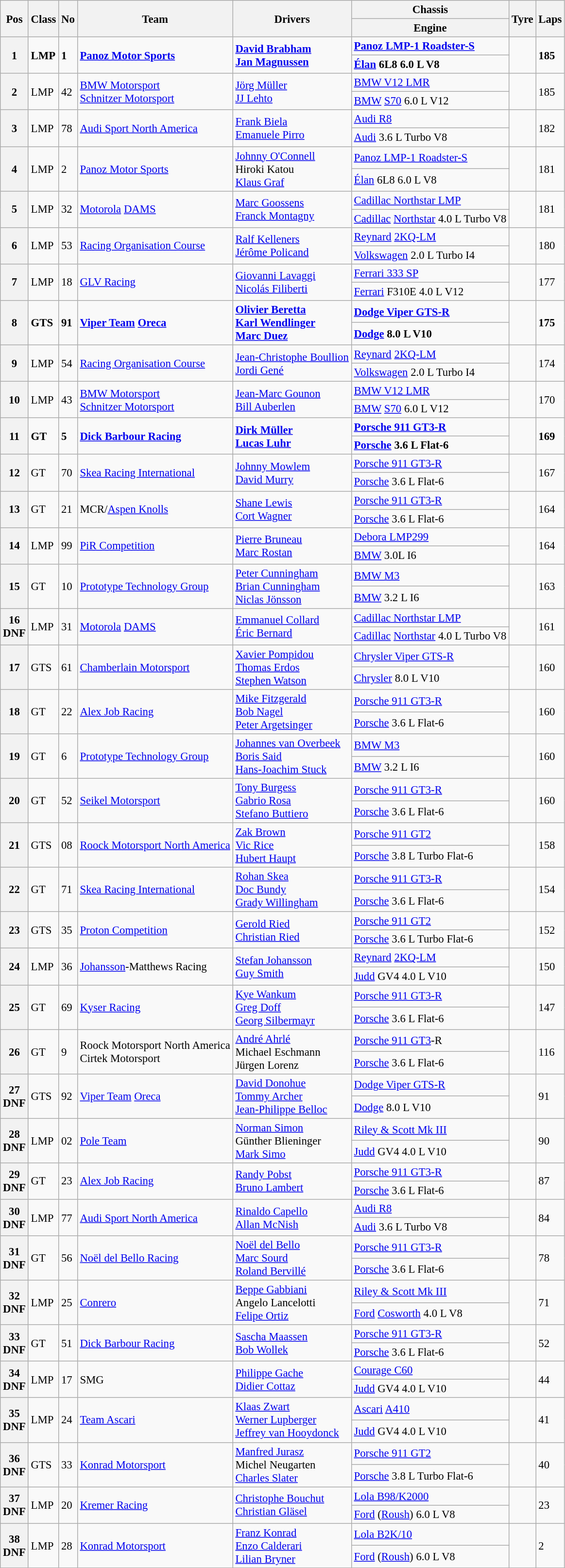<table class="wikitable" style="font-size: 95%;">
<tr>
<th rowspan=2>Pos</th>
<th rowspan=2>Class</th>
<th rowspan=2>No</th>
<th rowspan=2>Team</th>
<th rowspan=2>Drivers</th>
<th>Chassis</th>
<th rowspan=2>Tyre</th>
<th rowspan=2>Laps</th>
</tr>
<tr>
<th>Engine</th>
</tr>
<tr style="font-weight:bold">
<th rowspan=2>1</th>
<td rowspan=2>LMP</td>
<td rowspan=2>1</td>
<td rowspan=2> <a href='#'>Panoz Motor Sports</a></td>
<td rowspan=2> <a href='#'>David Brabham</a><br> <a href='#'>Jan Magnussen</a></td>
<td><a href='#'>Panoz LMP-1 Roadster-S</a></td>
<td rowspan=2></td>
<td rowspan=2>185</td>
</tr>
<tr style="font-weight:bold">
<td><a href='#'>Élan</a> 6L8 6.0 L V8</td>
</tr>
<tr>
<th rowspan=2>2</th>
<td rowspan=2>LMP</td>
<td rowspan=2>42</td>
<td rowspan=2> <a href='#'>BMW Motorsport</a><br> <a href='#'>Schnitzer Motorsport</a></td>
<td rowspan=2> <a href='#'>Jörg Müller</a><br> <a href='#'>JJ Lehto</a></td>
<td><a href='#'>BMW V12 LMR</a></td>
<td rowspan=2></td>
<td rowspan=2>185</td>
</tr>
<tr>
<td><a href='#'>BMW</a> <a href='#'>S70</a> 6.0 L V12</td>
</tr>
<tr>
<th rowspan=2>3</th>
<td rowspan=2>LMP</td>
<td rowspan=2>78</td>
<td rowspan=2> <a href='#'>Audi Sport North America</a></td>
<td rowspan=2> <a href='#'>Frank Biela</a><br> <a href='#'>Emanuele Pirro</a></td>
<td><a href='#'>Audi R8</a></td>
<td rowspan=2></td>
<td rowspan=2>182</td>
</tr>
<tr>
<td><a href='#'>Audi</a> 3.6 L Turbo V8</td>
</tr>
<tr>
<th rowspan=2>4</th>
<td rowspan=2>LMP</td>
<td rowspan=2>2</td>
<td rowspan=2> <a href='#'>Panoz Motor Sports</a></td>
<td rowspan=2> <a href='#'>Johnny O'Connell</a><br> Hiroki Katou<br> <a href='#'>Klaus Graf</a></td>
<td><a href='#'>Panoz LMP-1 Roadster-S</a></td>
<td rowspan=2></td>
<td rowspan=2>181</td>
</tr>
<tr>
<td><a href='#'>Élan</a> 6L8 6.0 L V8</td>
</tr>
<tr>
<th rowspan=2>5</th>
<td rowspan=2>LMP</td>
<td rowspan=2>32</td>
<td rowspan=2> <a href='#'>Motorola</a> <a href='#'>DAMS</a></td>
<td rowspan=2> <a href='#'>Marc Goossens</a><br> <a href='#'>Franck Montagny</a></td>
<td><a href='#'>Cadillac Northstar LMP</a></td>
<td rowspan=2></td>
<td rowspan=2>181</td>
</tr>
<tr>
<td><a href='#'>Cadillac</a> <a href='#'>Northstar</a> 4.0 L Turbo V8</td>
</tr>
<tr>
<th rowspan=2>6</th>
<td rowspan=2>LMP</td>
<td rowspan=2>53</td>
<td rowspan=2> <a href='#'>Racing Organisation Course</a></td>
<td rowspan=2> <a href='#'>Ralf Kelleners</a><br> <a href='#'>Jérôme Policand</a></td>
<td><a href='#'>Reynard</a> <a href='#'>2KQ-LM</a></td>
<td rowspan=2></td>
<td rowspan=2>180</td>
</tr>
<tr>
<td><a href='#'>Volkswagen</a> 2.0 L Turbo I4</td>
</tr>
<tr>
<th rowspan=2>7</th>
<td rowspan=2>LMP</td>
<td rowspan=2>18</td>
<td rowspan=2> <a href='#'>GLV Racing</a></td>
<td rowspan=2> <a href='#'>Giovanni Lavaggi</a><br> <a href='#'>Nicolás Filiberti</a></td>
<td><a href='#'>Ferrari 333 SP</a></td>
<td rowspan=2></td>
<td rowspan=2>177</td>
</tr>
<tr>
<td><a href='#'>Ferrari</a> F310E 4.0 L V12</td>
</tr>
<tr style="font-weight:bold">
<th rowspan=2>8</th>
<td rowspan=2>GTS</td>
<td rowspan=2>91</td>
<td rowspan=2> <a href='#'>Viper Team</a> <a href='#'>Oreca</a></td>
<td rowspan=2> <a href='#'>Olivier Beretta</a><br> <a href='#'>Karl Wendlinger</a><br> <a href='#'>Marc Duez</a></td>
<td><a href='#'>Dodge Viper GTS-R</a></td>
<td rowspan=2></td>
<td rowspan=2>175</td>
</tr>
<tr style="font-weight:bold">
<td><a href='#'>Dodge</a> 8.0 L V10</td>
</tr>
<tr>
<th rowspan=2>9</th>
<td rowspan=2>LMP</td>
<td rowspan=2>54</td>
<td rowspan=2> <a href='#'>Racing Organisation Course</a></td>
<td rowspan=2> <a href='#'>Jean-Christophe Boullion</a><br> <a href='#'>Jordi Gené</a></td>
<td><a href='#'>Reynard</a> <a href='#'>2KQ-LM</a></td>
<td rowspan=2></td>
<td rowspan=2>174</td>
</tr>
<tr>
<td><a href='#'>Volkswagen</a> 2.0 L Turbo I4</td>
</tr>
<tr>
<th rowspan=2>10</th>
<td rowspan=2>LMP</td>
<td rowspan=2>43</td>
<td rowspan=2> <a href='#'>BMW Motorsport</a><br> <a href='#'>Schnitzer Motorsport</a></td>
<td rowspan=2> <a href='#'>Jean-Marc Gounon</a><br> <a href='#'>Bill Auberlen</a></td>
<td><a href='#'>BMW V12 LMR</a></td>
<td rowspan=2></td>
<td rowspan=2>170</td>
</tr>
<tr>
<td><a href='#'>BMW</a> <a href='#'>S70</a> 6.0 L V12</td>
</tr>
<tr style="font-weight:bold">
<th rowspan=2>11</th>
<td rowspan=2>GT</td>
<td rowspan=2>5</td>
<td rowspan=2> <a href='#'>Dick Barbour Racing</a></td>
<td rowspan=2> <a href='#'>Dirk Müller</a><br> <a href='#'>Lucas Luhr</a></td>
<td><a href='#'>Porsche 911 GT3-R</a></td>
<td rowspan=2></td>
<td rowspan=2>169</td>
</tr>
<tr style="font-weight:bold">
<td><a href='#'>Porsche</a> 3.6 L Flat-6</td>
</tr>
<tr>
<th rowspan=2>12</th>
<td rowspan=2>GT</td>
<td rowspan=2>70</td>
<td rowspan=2> <a href='#'>Skea Racing International</a></td>
<td rowspan=2> <a href='#'>Johnny Mowlem</a><br> <a href='#'>David Murry</a></td>
<td><a href='#'>Porsche 911 GT3-R</a></td>
<td rowspan=2></td>
<td rowspan=2>167</td>
</tr>
<tr>
<td><a href='#'>Porsche</a> 3.6 L Flat-6</td>
</tr>
<tr>
<th rowspan=2>13</th>
<td rowspan=2>GT</td>
<td rowspan=2>21</td>
<td rowspan=2> MCR/<a href='#'>Aspen Knolls</a></td>
<td rowspan=2> <a href='#'>Shane Lewis</a><br> <a href='#'>Cort Wagner</a></td>
<td><a href='#'>Porsche 911 GT3-R</a></td>
<td rowspan=2></td>
<td rowspan=2>164</td>
</tr>
<tr>
<td><a href='#'>Porsche</a> 3.6 L Flat-6</td>
</tr>
<tr>
<th rowspan=2>14</th>
<td rowspan=2>LMP</td>
<td rowspan=2>99</td>
<td rowspan=2> <a href='#'>PiR Competition</a></td>
<td rowspan=2> <a href='#'>Pierre Bruneau</a><br> <a href='#'>Marc Rostan</a></td>
<td><a href='#'>Debora LMP299</a></td>
<td rowspan=2></td>
<td rowspan=2>164</td>
</tr>
<tr>
<td><a href='#'>BMW</a> 3.0L I6</td>
</tr>
<tr>
<th rowspan=2>15</th>
<td rowspan=2>GT</td>
<td rowspan=2>10</td>
<td rowspan=2> <a href='#'>Prototype Technology Group</a></td>
<td rowspan=2> <a href='#'>Peter Cunningham</a><br> <a href='#'>Brian Cunningham</a><br> <a href='#'>Niclas Jönsson</a></td>
<td><a href='#'>BMW M3</a></td>
<td rowspan=2></td>
<td rowspan=2>163</td>
</tr>
<tr>
<td><a href='#'>BMW</a> 3.2 L I6</td>
</tr>
<tr>
<th rowspan=2>16<br>DNF</th>
<td rowspan=2>LMP</td>
<td rowspan=2>31</td>
<td rowspan=2> <a href='#'>Motorola</a> <a href='#'>DAMS</a></td>
<td rowspan=2> <a href='#'>Emmanuel Collard</a><br> <a href='#'>Éric Bernard</a></td>
<td><a href='#'>Cadillac Northstar LMP</a></td>
<td rowspan=2></td>
<td rowspan=2>161</td>
</tr>
<tr>
<td><a href='#'>Cadillac</a> <a href='#'>Northstar</a> 4.0 L Turbo V8</td>
</tr>
<tr>
<th rowspan=2>17</th>
<td rowspan=2>GTS</td>
<td rowspan=2>61</td>
<td rowspan=2> <a href='#'>Chamberlain Motorsport</a></td>
<td rowspan=2> <a href='#'>Xavier Pompidou</a><br> <a href='#'>Thomas Erdos</a><br> <a href='#'>Stephen Watson</a></td>
<td><a href='#'>Chrysler Viper GTS-R</a></td>
<td rowspan=2></td>
<td rowspan=2>160</td>
</tr>
<tr>
<td><a href='#'>Chrysler</a> 8.0 L V10</td>
</tr>
<tr>
<th rowspan=2>18</th>
<td rowspan=2>GT</td>
<td rowspan=2>22</td>
<td rowspan=2> <a href='#'>Alex Job Racing</a></td>
<td rowspan=2> <a href='#'>Mike Fitzgerald</a><br> <a href='#'>Bob Nagel</a><br> <a href='#'>Peter Argetsinger</a></td>
<td><a href='#'>Porsche 911 GT3-R</a></td>
<td rowspan=2></td>
<td rowspan=2>160</td>
</tr>
<tr>
<td><a href='#'>Porsche</a> 3.6 L Flat-6</td>
</tr>
<tr>
<th rowspan=2>19</th>
<td rowspan=2>GT</td>
<td rowspan=2>6</td>
<td rowspan=2> <a href='#'>Prototype Technology Group</a></td>
<td rowspan=2> <a href='#'>Johannes van Overbeek</a><br> <a href='#'>Boris Said</a><br> <a href='#'>Hans-Joachim Stuck</a></td>
<td><a href='#'>BMW M3</a></td>
<td rowspan=2></td>
<td rowspan=2>160</td>
</tr>
<tr>
<td><a href='#'>BMW</a> 3.2 L I6</td>
</tr>
<tr>
<th rowspan=2>20</th>
<td rowspan=2>GT</td>
<td rowspan=2>52</td>
<td rowspan=2> <a href='#'>Seikel Motorsport</a></td>
<td rowspan=2> <a href='#'>Tony Burgess</a><br> <a href='#'>Gabrio Rosa</a><br> <a href='#'>Stefano Buttiero</a></td>
<td><a href='#'>Porsche 911 GT3-R</a></td>
<td rowspan=2></td>
<td rowspan=2>160</td>
</tr>
<tr>
<td><a href='#'>Porsche</a> 3.6 L Flat-6</td>
</tr>
<tr>
<th rowspan=2>21</th>
<td rowspan=2>GTS</td>
<td rowspan=2>08</td>
<td rowspan=2> <a href='#'>Roock Motorsport North America</a></td>
<td rowspan=2> <a href='#'>Zak Brown</a><br> <a href='#'>Vic Rice</a><br> <a href='#'>Hubert Haupt</a></td>
<td><a href='#'>Porsche 911 GT2</a></td>
<td rowspan=2></td>
<td rowspan=2>158</td>
</tr>
<tr>
<td><a href='#'>Porsche</a> 3.8 L Turbo Flat-6</td>
</tr>
<tr>
<th rowspan=2>22</th>
<td rowspan=2>GT</td>
<td rowspan=2>71</td>
<td rowspan=2> <a href='#'>Skea Racing International</a></td>
<td rowspan=2> <a href='#'>Rohan Skea</a><br> <a href='#'>Doc Bundy</a><br> <a href='#'>Grady Willingham</a></td>
<td><a href='#'>Porsche 911 GT3-R</a></td>
<td rowspan=2></td>
<td rowspan=2>154</td>
</tr>
<tr>
<td><a href='#'>Porsche</a> 3.6 L Flat-6</td>
</tr>
<tr>
<th rowspan=2>23</th>
<td rowspan=2>GTS</td>
<td rowspan=2>35</td>
<td rowspan=2> <a href='#'>Proton Competition</a></td>
<td rowspan=2> <a href='#'>Gerold Ried</a><br> <a href='#'>Christian Ried</a></td>
<td><a href='#'>Porsche 911 GT2</a></td>
<td rowspan=2></td>
<td rowspan=2>152</td>
</tr>
<tr>
<td><a href='#'>Porsche</a> 3.6 L Turbo Flat-6</td>
</tr>
<tr>
<th rowspan=2>24</th>
<td rowspan=2>LMP</td>
<td rowspan=2>36</td>
<td rowspan=2> <a href='#'>Johansson</a>-Matthews Racing</td>
<td rowspan=2> <a href='#'>Stefan Johansson</a><br> <a href='#'>Guy Smith</a></td>
<td><a href='#'>Reynard</a> <a href='#'>2KQ-LM</a></td>
<td rowspan=2></td>
<td rowspan=2>150</td>
</tr>
<tr>
<td><a href='#'>Judd</a> GV4 4.0 L V10</td>
</tr>
<tr>
<th rowspan=2>25</th>
<td rowspan=2>GT</td>
<td rowspan=2>69</td>
<td rowspan=2> <a href='#'>Kyser Racing</a></td>
<td rowspan=2> <a href='#'>Kye Wankum</a><br> <a href='#'>Greg Doff</a><br> <a href='#'>Georg Silbermayr</a></td>
<td><a href='#'>Porsche 911 GT3-R</a></td>
<td rowspan=2></td>
<td rowspan=2>147</td>
</tr>
<tr>
<td><a href='#'>Porsche</a> 3.6 L Flat-6</td>
</tr>
<tr>
<th rowspan=2>26</th>
<td rowspan=2>GT</td>
<td rowspan=2>9</td>
<td rowspan=2> Roock Motorsport North America<br> Cirtek Motorsport</td>
<td rowspan=2> <a href='#'>André Ahrlé</a><br> Michael Eschmann<br> Jürgen Lorenz</td>
<td><a href='#'>Porsche 911 GT3</a>-R</td>
<td rowspan=2></td>
<td rowspan=2>116</td>
</tr>
<tr>
<td><a href='#'>Porsche</a> 3.6 L Flat-6</td>
</tr>
<tr>
<th rowspan=2>27<br>DNF</th>
<td rowspan=2>GTS</td>
<td rowspan=2>92</td>
<td rowspan=2> <a href='#'>Viper Team</a> <a href='#'>Oreca</a></td>
<td rowspan=2> <a href='#'>David Donohue</a><br> <a href='#'>Tommy Archer</a><br> <a href='#'>Jean-Philippe Belloc</a></td>
<td><a href='#'>Dodge Viper GTS-R</a></td>
<td rowspan=2></td>
<td rowspan=2>91</td>
</tr>
<tr>
<td><a href='#'>Dodge</a> 8.0 L V10</td>
</tr>
<tr>
<th rowspan=2>28<br>DNF</th>
<td rowspan=2>LMP</td>
<td rowspan=2>02</td>
<td rowspan=2> <a href='#'>Pole Team</a></td>
<td rowspan=2> <a href='#'>Norman Simon</a><br> Günther Blieninger<br> <a href='#'>Mark Simo</a></td>
<td><a href='#'>Riley & Scott Mk III</a></td>
<td rowspan=2></td>
<td rowspan=2>90</td>
</tr>
<tr>
<td><a href='#'>Judd</a> GV4 4.0 L V10</td>
</tr>
<tr>
<th rowspan=2>29<br>DNF</th>
<td rowspan=2>GT</td>
<td rowspan=2>23</td>
<td rowspan=2> <a href='#'>Alex Job Racing</a></td>
<td rowspan=2> <a href='#'>Randy Pobst</a><br> <a href='#'>Bruno Lambert</a></td>
<td><a href='#'>Porsche 911 GT3-R</a></td>
<td rowspan=2></td>
<td rowspan=2>87</td>
</tr>
<tr>
<td><a href='#'>Porsche</a> 3.6 L Flat-6</td>
</tr>
<tr>
<th rowspan=2>30<br>DNF</th>
<td rowspan=2>LMP</td>
<td rowspan=2>77</td>
<td rowspan=2> <a href='#'>Audi Sport North America</a></td>
<td rowspan=2> <a href='#'>Rinaldo Capello</a><br> <a href='#'>Allan McNish</a></td>
<td><a href='#'>Audi R8</a></td>
<td rowspan=2></td>
<td rowspan=2>84</td>
</tr>
<tr>
<td><a href='#'>Audi</a> 3.6 L Turbo V8</td>
</tr>
<tr>
<th rowspan=2>31<br>DNF</th>
<td rowspan=2>GT</td>
<td rowspan=2>56</td>
<td rowspan=2> <a href='#'>Noël del Bello Racing</a></td>
<td rowspan=2> <a href='#'>Noël del Bello</a><br> <a href='#'>Marc Sourd</a><br> <a href='#'>Roland Bervillé</a></td>
<td><a href='#'>Porsche 911 GT3-R</a></td>
<td rowspan=2></td>
<td rowspan=2>78</td>
</tr>
<tr>
<td><a href='#'>Porsche</a> 3.6 L Flat-6</td>
</tr>
<tr>
<th rowspan=2>32<br>DNF</th>
<td rowspan=2>LMP</td>
<td rowspan=2>25</td>
<td rowspan=2> <a href='#'>Conrero</a></td>
<td rowspan=2> <a href='#'>Beppe Gabbiani</a><br> Angelo Lancelotti<br> <a href='#'>Felipe Ortiz</a></td>
<td><a href='#'>Riley & Scott Mk III</a></td>
<td rowspan=2></td>
<td rowspan=2>71</td>
</tr>
<tr>
<td><a href='#'>Ford</a> <a href='#'>Cosworth</a> 4.0 L V8</td>
</tr>
<tr>
<th rowspan=2>33<br>DNF</th>
<td rowspan=2>GT</td>
<td rowspan=2>51</td>
<td rowspan=2> <a href='#'>Dick Barbour Racing</a></td>
<td rowspan=2> <a href='#'>Sascha Maassen</a><br> <a href='#'>Bob Wollek</a></td>
<td><a href='#'>Porsche 911 GT3-R</a></td>
<td rowspan=2></td>
<td rowspan=2>52</td>
</tr>
<tr>
<td><a href='#'>Porsche</a> 3.6 L Flat-6</td>
</tr>
<tr>
<th rowspan=2>34<br>DNF</th>
<td rowspan=2>LMP</td>
<td rowspan=2>17</td>
<td rowspan=2> SMG</td>
<td rowspan=2> <a href='#'>Philippe Gache</a><br> <a href='#'>Didier Cottaz</a></td>
<td><a href='#'>Courage C60</a></td>
<td rowspan=2></td>
<td rowspan=2>44</td>
</tr>
<tr>
<td><a href='#'>Judd</a> GV4 4.0 L V10</td>
</tr>
<tr>
<th rowspan=2>35<br>DNF</th>
<td rowspan=2>LMP</td>
<td rowspan=2>24</td>
<td rowspan=2> <a href='#'>Team Ascari</a></td>
<td rowspan=2> <a href='#'>Klaas Zwart</a><br> <a href='#'>Werner Lupberger</a><br> <a href='#'>Jeffrey van Hooydonck</a></td>
<td><a href='#'>Ascari</a> <a href='#'>A410</a></td>
<td rowspan=2></td>
<td rowspan=2>41</td>
</tr>
<tr>
<td><a href='#'>Judd</a> GV4 4.0 L V10</td>
</tr>
<tr>
<th rowspan=2>36<br>DNF</th>
<td rowspan=2>GTS</td>
<td rowspan=2>33</td>
<td rowspan=2> <a href='#'>Konrad Motorsport</a></td>
<td rowspan=2> <a href='#'>Manfred Jurasz</a><br> Michel Neugarten<br> <a href='#'>Charles Slater</a></td>
<td><a href='#'>Porsche 911 GT2</a></td>
<td rowspan=2></td>
<td rowspan=2>40</td>
</tr>
<tr>
<td><a href='#'>Porsche</a> 3.8 L Turbo Flat-6</td>
</tr>
<tr>
<th rowspan=2>37<br>DNF</th>
<td rowspan=2>LMP</td>
<td rowspan=2>20</td>
<td rowspan=2> <a href='#'>Kremer Racing</a></td>
<td rowspan=2> <a href='#'>Christophe Bouchut</a><br> <a href='#'>Christian Gläsel</a></td>
<td><a href='#'>Lola B98/K2000</a></td>
<td rowspan=2></td>
<td rowspan=2>23</td>
</tr>
<tr>
<td><a href='#'>Ford</a> (<a href='#'>Roush</a>) 6.0 L V8</td>
</tr>
<tr>
<th rowspan=2>38<br>DNF</th>
<td rowspan=2>LMP</td>
<td rowspan=2>28</td>
<td rowspan=2> <a href='#'>Konrad Motorsport</a></td>
<td rowspan=2> <a href='#'>Franz Konrad</a><br> <a href='#'>Enzo Calderari</a><br> <a href='#'>Lilian Bryner</a></td>
<td><a href='#'>Lola B2K/10</a></td>
<td rowspan=2></td>
<td rowspan=2>2</td>
</tr>
<tr>
<td><a href='#'>Ford</a> (<a href='#'>Roush</a>) 6.0 L V8</td>
</tr>
</table>
